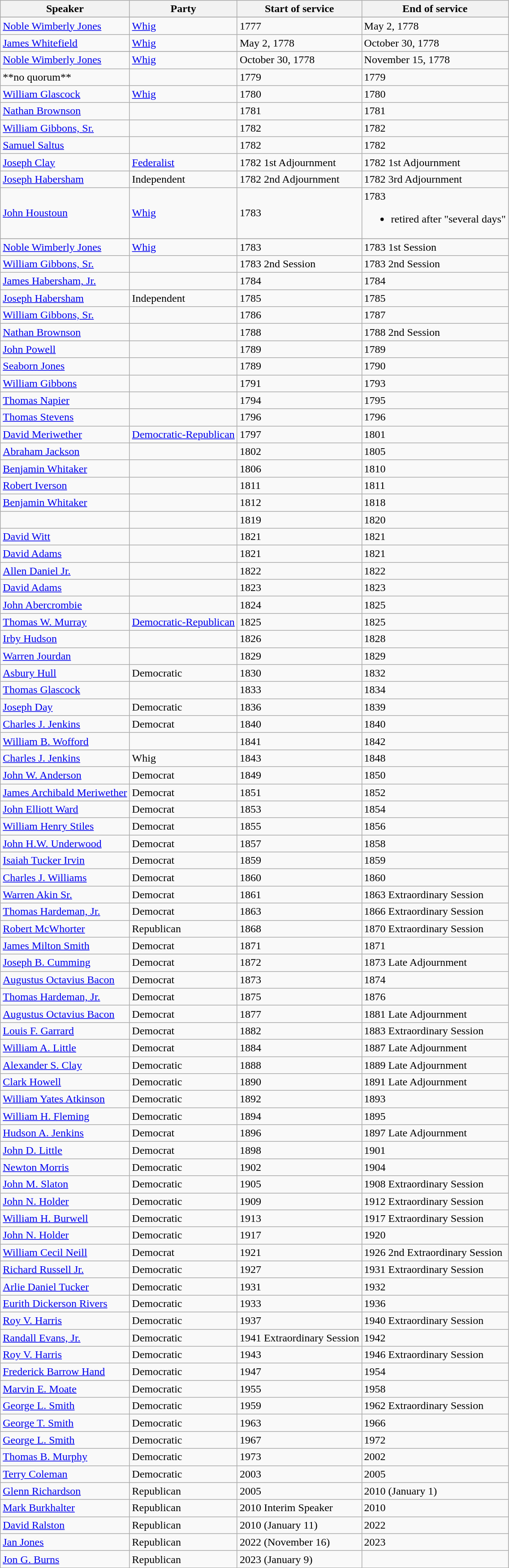<table class=wikitable>
<tr>
<th>Speaker</th>
<th>Party</th>
<th>Start of service</th>
<th>End of service</th>
</tr>
<tr>
</tr>
<tr>
<td><a href='#'>Noble Wimberly Jones</a></td>
<td><a href='#'>Whig</a></td>
<td>1777</td>
<td>May 2, 1778</td>
</tr>
<tr>
<td><a href='#'>James Whitefield</a></td>
<td><a href='#'>Whig</a></td>
<td>May 2, 1778</td>
<td>October 30, 1778</td>
</tr>
<tr>
</tr>
<tr>
<td><a href='#'>Noble Wimberly Jones</a></td>
<td><a href='#'>Whig</a></td>
<td>October 30, 1778</td>
<td>November 15, 1778</td>
</tr>
<tr>
<td>**no quorum**</td>
<td></td>
<td>1779</td>
<td>1779</td>
</tr>
<tr>
<td><a href='#'>William Glascock</a></td>
<td><a href='#'>Whig</a></td>
<td>1780</td>
<td>1780</td>
</tr>
<tr>
<td><a href='#'>Nathan Brownson</a></td>
<td></td>
<td>1781</td>
<td>1781</td>
</tr>
<tr>
<td><a href='#'>William Gibbons, Sr.</a></td>
<td></td>
<td>1782</td>
<td>1782</td>
</tr>
<tr>
<td><a href='#'>Samuel Saltus</a></td>
<td></td>
<td>1782</td>
<td>1782</td>
</tr>
<tr>
<td><a href='#'>Joseph Clay</a></td>
<td><a href='#'>Federalist</a></td>
<td>1782 1st Adjournment</td>
<td>1782 1st Adjournment</td>
</tr>
<tr>
<td><a href='#'>Joseph Habersham</a></td>
<td>Independent</td>
<td>1782 2nd Adjournment</td>
<td>1782 3rd Adjournment</td>
</tr>
<tr>
<td><a href='#'>John Houstoun</a></td>
<td><a href='#'>Whig</a></td>
<td>1783</td>
<td>1783<br><ul><li>retired after "several days"</li></ul></td>
</tr>
<tr>
</tr>
<tr>
<td><a href='#'>Noble Wimberly Jones</a></td>
<td><a href='#'>Whig</a></td>
<td>1783</td>
<td>1783 1st Session</td>
</tr>
<tr>
<td><a href='#'>William Gibbons, Sr.</a></td>
<td></td>
<td>1783 2nd Session</td>
<td>1783 2nd Session</td>
</tr>
<tr>
<td><a href='#'>James Habersham, Jr.</a></td>
<td></td>
<td>1784</td>
<td>1784</td>
</tr>
<tr>
<td><a href='#'>Joseph Habersham</a></td>
<td>Independent</td>
<td>1785</td>
<td>1785</td>
</tr>
<tr>
<td><a href='#'>William Gibbons, Sr.</a></td>
<td></td>
<td>1786</td>
<td>1787</td>
</tr>
<tr>
<td><a href='#'>Nathan Brownson</a></td>
<td></td>
<td>1788</td>
<td>1788 2nd Session</td>
</tr>
<tr>
<td><a href='#'>John Powell</a></td>
<td></td>
<td>1789</td>
<td>1789</td>
</tr>
<tr>
<td><a href='#'>Seaborn Jones</a></td>
<td></td>
<td>1789</td>
<td>1790</td>
</tr>
<tr>
<td><a href='#'>William Gibbons</a></td>
<td></td>
<td>1791</td>
<td>1793</td>
</tr>
<tr>
<td><a href='#'>Thomas Napier</a></td>
<td></td>
<td>1794</td>
<td>1795</td>
</tr>
<tr>
<td><a href='#'>Thomas Stevens</a></td>
<td></td>
<td>1796</td>
<td>1796</td>
</tr>
<tr>
<td><a href='#'>David Meriwether</a></td>
<td><a href='#'>Democratic-Republican</a></td>
<td>1797</td>
<td>1801</td>
</tr>
<tr>
<td><a href='#'>Abraham Jackson</a></td>
<td></td>
<td>1802</td>
<td>1805</td>
</tr>
<tr>
<td><a href='#'>Benjamin Whitaker</a></td>
<td></td>
<td>1806</td>
<td>1810</td>
</tr>
<tr>
<td><a href='#'>Robert Iverson</a></td>
<td></td>
<td>1811</td>
<td>1811</td>
</tr>
<tr>
<td><a href='#'>Benjamin Whitaker</a></td>
<td></td>
<td>1812</td>
<td>1818</td>
</tr>
<tr>
<td></td>
<td></td>
<td>1819</td>
<td>1820</td>
</tr>
<tr>
<td><a href='#'>David Witt</a></td>
<td></td>
<td>1821</td>
<td>1821</td>
</tr>
<tr>
<td><a href='#'>David Adams</a></td>
<td></td>
<td>1821</td>
<td>1821</td>
</tr>
<tr>
<td><a href='#'>Allen Daniel Jr.</a></td>
<td></td>
<td>1822</td>
<td>1822</td>
</tr>
<tr>
<td><a href='#'>David Adams</a></td>
<td></td>
<td>1823</td>
<td>1823</td>
</tr>
<tr>
<td><a href='#'>John Abercrombie</a></td>
<td></td>
<td>1824</td>
<td>1825</td>
</tr>
<tr>
<td><a href='#'>Thomas W. Murray</a></td>
<td><a href='#'>Democratic-Republican</a></td>
<td>1825</td>
<td>1825</td>
</tr>
<tr>
<td><a href='#'>Irby Hudson</a></td>
<td></td>
<td>1826</td>
<td>1828</td>
</tr>
<tr>
<td><a href='#'>Warren Jourdan</a></td>
<td></td>
<td>1829</td>
<td>1829</td>
</tr>
<tr>
<td><a href='#'>Asbury Hull</a></td>
<td>Democratic</td>
<td>1830</td>
<td>1832</td>
</tr>
<tr>
<td><a href='#'>Thomas Glascock</a></td>
<td></td>
<td>1833</td>
<td>1834</td>
</tr>
<tr>
<td><a href='#'>Joseph Day</a></td>
<td>Democratic</td>
<td>1836</td>
<td>1839</td>
</tr>
<tr>
<td><a href='#'>Charles J. Jenkins</a></td>
<td>Democrat</td>
<td>1840</td>
<td>1840</td>
</tr>
<tr>
<td><a href='#'>William B. Wofford</a></td>
<td></td>
<td>1841</td>
<td>1842</td>
</tr>
<tr>
<td><a href='#'>Charles J. Jenkins</a></td>
<td>Whig</td>
<td>1843</td>
<td>1848</td>
</tr>
<tr>
<td><a href='#'>John W. Anderson</a></td>
<td>Democrat</td>
<td>1849</td>
<td>1850</td>
</tr>
<tr>
<td><a href='#'>James Archibald Meriwether</a></td>
<td>Democrat</td>
<td>1851</td>
<td>1852</td>
</tr>
<tr>
<td><a href='#'>John Elliott Ward</a></td>
<td>Democrat</td>
<td>1853</td>
<td>1854</td>
</tr>
<tr>
<td><a href='#'>William Henry Stiles</a></td>
<td>Democrat</td>
<td>1855</td>
<td>1856</td>
</tr>
<tr>
<td><a href='#'>John H.W. Underwood</a></td>
<td>Democrat</td>
<td>1857</td>
<td>1858</td>
</tr>
<tr>
<td><a href='#'>Isaiah Tucker Irvin</a></td>
<td>Democrat</td>
<td>1859</td>
<td>1859</td>
</tr>
<tr>
<td><a href='#'>Charles J. Williams</a></td>
<td>Democrat</td>
<td>1860</td>
<td>1860</td>
</tr>
<tr>
<td><a href='#'>Warren Akin Sr.</a></td>
<td>Democrat</td>
<td>1861</td>
<td>1863 Extraordinary Session</td>
</tr>
<tr>
<td><a href='#'>Thomas Hardeman, Jr.</a></td>
<td>Democrat</td>
<td>1863</td>
<td>1866 Extraordinary Session</td>
</tr>
<tr>
<td><a href='#'>Robert McWhorter</a></td>
<td>Republican</td>
<td>1868</td>
<td>1870 Extraordinary Session</td>
</tr>
<tr>
<td><a href='#'>James Milton Smith</a></td>
<td>Democrat</td>
<td>1871</td>
<td>1871</td>
</tr>
<tr>
<td><a href='#'>Joseph B. Cumming</a></td>
<td>Democrat</td>
<td>1872</td>
<td>1873 Late Adjournment</td>
</tr>
<tr>
<td><a href='#'>Augustus Octavius Bacon</a></td>
<td>Democrat</td>
<td>1873</td>
<td>1874</td>
</tr>
<tr>
<td><a href='#'>Thomas Hardeman, Jr.</a></td>
<td>Democrat</td>
<td>1875</td>
<td>1876</td>
</tr>
<tr>
<td><a href='#'>Augustus Octavius Bacon</a></td>
<td>Democrat</td>
<td>1877</td>
<td>1881 Late Adjournment</td>
</tr>
<tr>
<td><a href='#'>Louis F. Garrard</a></td>
<td>Democrat</td>
<td>1882</td>
<td>1883 Extraordinary Session</td>
</tr>
<tr>
<td><a href='#'>William A. Little</a></td>
<td>Democrat</td>
<td>1884</td>
<td>1887 Late Adjournment</td>
</tr>
<tr>
<td><a href='#'>Alexander S. Clay</a></td>
<td>Democratic</td>
<td>1888</td>
<td>1889 Late Adjournment</td>
</tr>
<tr>
<td><a href='#'>Clark Howell</a></td>
<td>Democratic</td>
<td>1890</td>
<td>1891 Late Adjournment</td>
</tr>
<tr>
<td><a href='#'>William Yates Atkinson</a></td>
<td>Democratic</td>
<td>1892</td>
<td>1893</td>
</tr>
<tr>
<td><a href='#'>William H. Fleming</a></td>
<td>Democratic</td>
<td>1894</td>
<td>1895</td>
</tr>
<tr>
<td><a href='#'>Hudson A. Jenkins</a></td>
<td>Democrat</td>
<td>1896</td>
<td>1897 Late Adjournment</td>
</tr>
<tr>
<td><a href='#'>John D. Little</a></td>
<td>Democrat</td>
<td>1898</td>
<td>1901</td>
</tr>
<tr>
<td><a href='#'>Newton Morris</a></td>
<td>Democratic</td>
<td>1902</td>
<td>1904</td>
</tr>
<tr>
<td><a href='#'>John M. Slaton</a></td>
<td>Democratic</td>
<td>1905</td>
<td>1908 Extraordinary Session</td>
</tr>
<tr>
<td><a href='#'>John N. Holder</a></td>
<td>Democratic</td>
<td>1909</td>
<td>1912 Extraordinary Session</td>
</tr>
<tr>
<td><a href='#'>William H. Burwell</a></td>
<td>Democratic</td>
<td>1913</td>
<td>1917 Extraordinary Session</td>
</tr>
<tr>
<td><a href='#'>John N. Holder</a></td>
<td>Democratic</td>
<td>1917</td>
<td>1920</td>
</tr>
<tr>
<td><a href='#'>William Cecil Neill</a></td>
<td>Democrat</td>
<td>1921</td>
<td>1926 2nd Extraordinary Session</td>
</tr>
<tr>
<td><a href='#'>Richard Russell Jr.</a></td>
<td>Democratic</td>
<td>1927</td>
<td>1931 Extraordinary Session</td>
</tr>
<tr>
<td><a href='#'>Arlie Daniel Tucker</a></td>
<td>Democratic</td>
<td>1931</td>
<td>1932</td>
</tr>
<tr>
<td><a href='#'>Eurith Dickerson Rivers</a></td>
<td>Democratic</td>
<td>1933</td>
<td>1936</td>
</tr>
<tr>
<td><a href='#'>Roy V. Harris</a></td>
<td>Democratic</td>
<td>1937</td>
<td>1940 Extraordinary Session</td>
</tr>
<tr>
<td><a href='#'>Randall Evans, Jr.</a></td>
<td>Democratic</td>
<td>1941 Extraordinary Session</td>
<td>1942</td>
</tr>
<tr>
<td><a href='#'>Roy V. Harris</a></td>
<td>Democratic</td>
<td>1943</td>
<td>1946 Extraordinary Session</td>
</tr>
<tr>
<td><a href='#'>Frederick Barrow Hand</a></td>
<td>Democratic</td>
<td>1947</td>
<td>1954</td>
</tr>
<tr>
<td><a href='#'>Marvin E. Moate</a></td>
<td>Democratic</td>
<td>1955</td>
<td>1958</td>
</tr>
<tr>
<td><a href='#'>George L. Smith</a></td>
<td>Democratic</td>
<td>1959</td>
<td>1962 Extraordinary Session</td>
</tr>
<tr>
<td><a href='#'>George T. Smith</a></td>
<td>Democratic</td>
<td>1963</td>
<td>1966</td>
</tr>
<tr>
<td><a href='#'>George L. Smith</a></td>
<td>Democratic</td>
<td>1967</td>
<td>1972</td>
</tr>
<tr>
<td><a href='#'>Thomas B. Murphy</a></td>
<td>Democratic</td>
<td>1973</td>
<td>2002</td>
</tr>
<tr>
<td><a href='#'>Terry Coleman</a></td>
<td>Democratic</td>
<td>2003</td>
<td>2005</td>
</tr>
<tr>
<td><a href='#'>Glenn Richardson</a></td>
<td>Republican</td>
<td>2005</td>
<td>2010 (January 1)</td>
</tr>
<tr>
<td><a href='#'>Mark Burkhalter</a></td>
<td>Republican</td>
<td>2010  Interim Speaker</td>
<td>2010</td>
</tr>
<tr>
<td><a href='#'>David Ralston</a></td>
<td>Republican</td>
<td>2010 (January 11)</td>
<td>2022</td>
</tr>
<tr>
<td><a href='#'>Jan Jones</a></td>
<td>Republican</td>
<td>2022 (November 16)</td>
<td>2023</td>
</tr>
<tr>
<td><a href='#'>Jon G. Burns</a></td>
<td>Republican</td>
<td>2023 (January 9)</td>
<td></td>
</tr>
</table>
